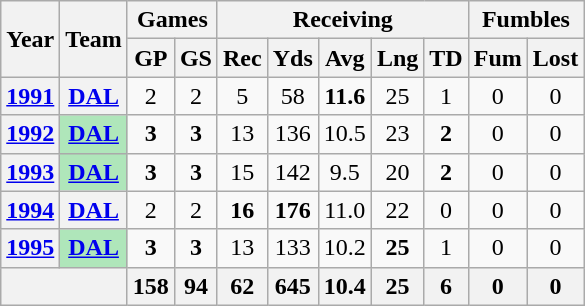<table class="wikitable" style="text-align:center;">
<tr>
<th rowspan="2">Year</th>
<th rowspan="2">Team</th>
<th colspan="2">Games</th>
<th colspan="5">Receiving</th>
<th colspan="2">Fumbles</th>
</tr>
<tr>
<th>GP</th>
<th>GS</th>
<th>Rec</th>
<th>Yds</th>
<th>Avg</th>
<th>Lng</th>
<th>TD</th>
<th>Fum</th>
<th>Lost</th>
</tr>
<tr>
<th><a href='#'>1991</a></th>
<th><a href='#'>DAL</a></th>
<td>2</td>
<td>2</td>
<td>5</td>
<td>58</td>
<td><strong>11.6</strong></td>
<td>25</td>
<td>1</td>
<td>0</td>
<td>0</td>
</tr>
<tr>
<th><a href='#'>1992</a></th>
<th style="background:#afe6ba;"><a href='#'>DAL</a></th>
<td><strong>3</strong></td>
<td><strong>3</strong></td>
<td>13</td>
<td>136</td>
<td>10.5</td>
<td>23</td>
<td><strong>2</strong></td>
<td>0</td>
<td>0</td>
</tr>
<tr>
<th><a href='#'>1993</a></th>
<th style="background:#afe6ba;"><a href='#'>DAL</a></th>
<td><strong>3</strong></td>
<td><strong>3</strong></td>
<td>15</td>
<td>142</td>
<td>9.5</td>
<td>20</td>
<td><strong>2</strong></td>
<td>0</td>
<td>0</td>
</tr>
<tr>
<th><a href='#'>1994</a></th>
<th><a href='#'>DAL</a></th>
<td>2</td>
<td>2</td>
<td><strong>16</strong></td>
<td><strong>176</strong></td>
<td>11.0</td>
<td>22</td>
<td>0</td>
<td>0</td>
<td>0</td>
</tr>
<tr>
<th><a href='#'>1995</a></th>
<th style="background:#afe6ba;"><a href='#'>DAL</a></th>
<td><strong>3</strong></td>
<td><strong>3</strong></td>
<td>13</td>
<td>133</td>
<td>10.2</td>
<td><strong>25</strong></td>
<td>1</td>
<td>0</td>
<td>0</td>
</tr>
<tr>
<th colspan="2"></th>
<th>158</th>
<th>94</th>
<th>62</th>
<th>645</th>
<th>10.4</th>
<th>25</th>
<th>6</th>
<th>0</th>
<th>0</th>
</tr>
</table>
